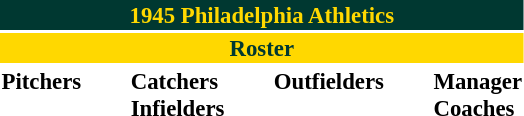<table class="toccolours" style="font-size: 95%;">
<tr>
<th colspan="10" style="background-color: #003831; color: #FFD800; text-align: center;">1945 Philadelphia Athletics</th>
</tr>
<tr>
<td colspan="10" style="background-color: #FFD800; color: #003831; text-align: center;"><strong>Roster</strong></td>
</tr>
<tr>
<td valign="top"><strong>Pitchers</strong><br>












</td>
<td width="25px"></td>
<td valign="top"><strong>Catchers</strong><br>




<strong>Infielders</strong>





</td>
<td width="25px"></td>
<td valign="top"><strong>Outfielders</strong><br>










</td>
<td width="25px"></td>
<td valign="top"><strong>Manager</strong><br>
<strong>Coaches</strong>



</td>
</tr>
</table>
